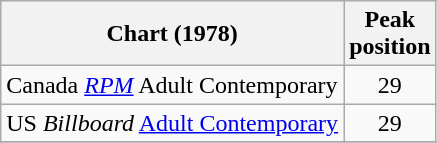<table class="wikitable">
<tr>
<th>Chart (1978)</th>
<th>Peak<br>position</th>
</tr>
<tr>
<td>Canada <em><a href='#'>RPM</a></em> Adult Contemporary</td>
<td style="text-align:center;">29</td>
</tr>
<tr>
<td>US <em>Billboard</em> <a href='#'>Adult Contemporary</a></td>
<td align="center">29</td>
</tr>
<tr>
</tr>
</table>
